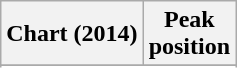<table class="wikitable sortable plainrowheaders" style="text-align:center">
<tr>
<th scope="col">Chart (2014)</th>
<th scope="col">Peak<br>position</th>
</tr>
<tr>
</tr>
<tr>
</tr>
<tr>
</tr>
<tr>
</tr>
<tr>
</tr>
<tr>
</tr>
<tr>
</tr>
<tr>
</tr>
<tr>
</tr>
<tr>
</tr>
</table>
